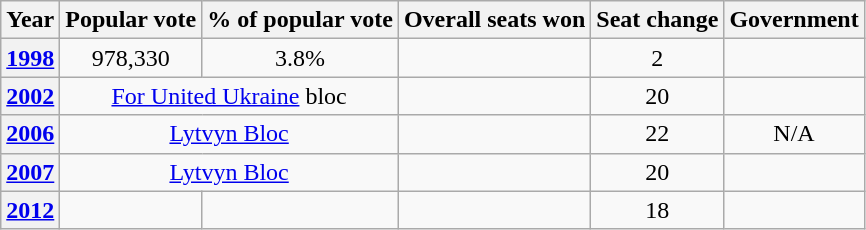<table class="wikitable" style="text-align:center">
<tr>
<th>Year</th>
<th>Popular vote</th>
<th>% of popular vote</th>
<th>Overall seats won</th>
<th>Seat change</th>
<th rowspan=1>Government</th>
</tr>
<tr>
<th><a href='#'>1998</a></th>
<td>978,330</td>
<td>3.8%</td>
<td></td>
<td> 2</td>
<td></td>
</tr>
<tr>
<th><a href='#'>2002</a></th>
<td colspan=2><a href='#'>For United Ukraine</a> bloc</td>
<td></td>
<td> 20</td>
<td></td>
</tr>
<tr>
<th><a href='#'>2006</a></th>
<td colspan=2><a href='#'>Lytvyn Bloc</a></td>
<td></td>
<td> 22</td>
<td align=center>N/A</td>
</tr>
<tr>
<th><a href='#'>2007</a></th>
<td colspan=2><a href='#'>Lytvyn Bloc</a></td>
<td></td>
<td> 20</td>
<td></td>
</tr>
<tr>
<th><a href='#'>2012</a></th>
<td></td>
<td></td>
<td></td>
<td> 18</td>
<td></td>
</tr>
</table>
